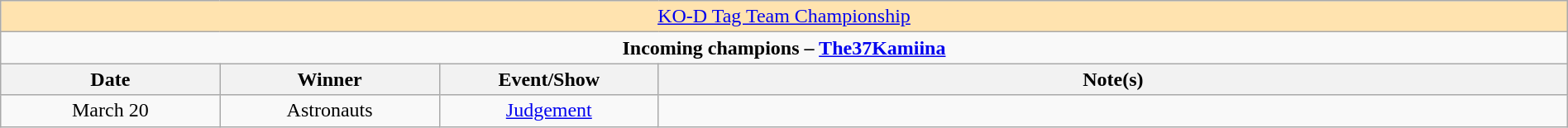<table class="wikitable" style="text-align:center; width:100%;">
<tr style="background:#ffe3af;">
<td colspan="4" style="text-align: center;"><a href='#'>KO-D Tag Team Championship</a></td>
</tr>
<tr>
<td colspan="4" style="text-align: center;"><strong>Incoming champions – <a href='#'>The37Kamiina</a> </strong></td>
</tr>
<tr>
<th width=14%>Date</th>
<th width=14%>Winner</th>
<th width=14%>Event/Show</th>
<th width=58%>Note(s)</th>
</tr>
<tr>
<td>March 20</td>
<td>Astronauts<br></td>
<td><a href='#'>Judgement</a></td>
<td></td>
</tr>
</table>
